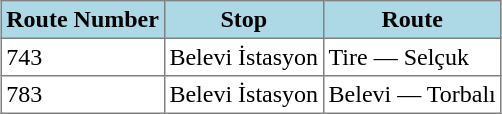<table style="margin:1em auto; border-collapse:collapse" class="toccolours" border="1" cellpadding="3">
<tr style="background:lightblue;">
<th>Route Number</th>
<th>Stop</th>
<th>Route</th>
</tr>
<tr>
<td>743</td>
<td>Belevi İstasyon</td>
<td>Tire — Selçuk</td>
</tr>
<tr>
<td>783</td>
<td>Belevi İstasyon</td>
<td>Belevi — Torbalı</td>
</tr>
</table>
